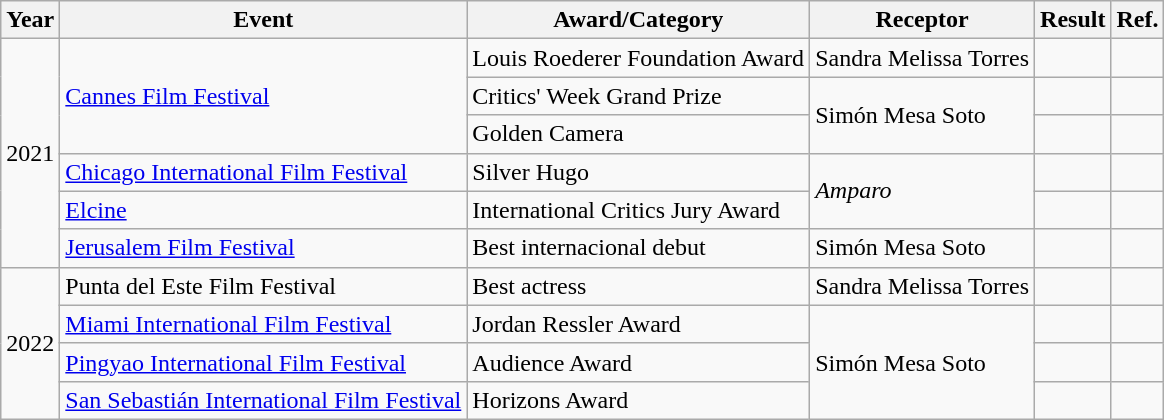<table class="wikitable">
<tr>
<th>Year</th>
<th>Event</th>
<th>Award/Category</th>
<th>Receptor</th>
<th>Result</th>
<th>Ref.</th>
</tr>
<tr>
<td rowspan="6">2021</td>
<td rowspan="3"><a href='#'>Cannes Film Festival</a></td>
<td>Louis Roederer Foundation Award</td>
<td>Sandra Melissa Torres</td>
<td></td>
<td></td>
</tr>
<tr>
<td>Critics' Week Grand Prize</td>
<td rowspan="2">Simón Mesa Soto</td>
<td></td>
<td></td>
</tr>
<tr>
<td>Golden Camera</td>
<td></td>
<td></td>
</tr>
<tr>
<td><a href='#'>Chicago International Film Festival</a></td>
<td>Silver Hugo</td>
<td rowspan="2"><em>Amparo</em></td>
<td></td>
<td></td>
</tr>
<tr>
<td><a href='#'>Elcine</a></td>
<td>International Critics Jury Award</td>
<td></td>
<td></td>
</tr>
<tr>
<td><a href='#'>Jerusalem Film Festival</a></td>
<td>Best internacional debut</td>
<td>Simón Mesa Soto</td>
<td></td>
<td></td>
</tr>
<tr>
<td rowspan="4">2022</td>
<td>Punta del Este Film Festival</td>
<td>Best actress</td>
<td>Sandra Melissa Torres</td>
<td></td>
<td></td>
</tr>
<tr>
<td><a href='#'>Miami International Film Festival</a></td>
<td>Jordan Ressler Award</td>
<td rowspan="3">Simón Mesa Soto</td>
<td></td>
<td></td>
</tr>
<tr>
<td><a href='#'>Pingyao International Film Festival</a></td>
<td>Audience Award</td>
<td></td>
<td></td>
</tr>
<tr>
<td><a href='#'>San Sebastián International Film Festival</a></td>
<td>Horizons Award</td>
<td></td>
<td></td>
</tr>
</table>
